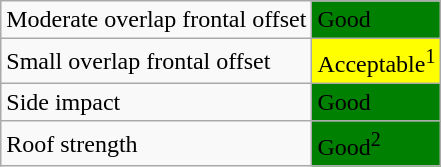<table class="wikitable">
<tr>
<td>Moderate overlap frontal offset</td>
<td style="background: green">Good</td>
</tr>
<tr>
<td>Small overlap frontal offset</td>
<td style="background: yellow">Acceptable<sup>1</sup></td>
</tr>
<tr>
<td>Side impact</td>
<td style="background: green">Good</td>
</tr>
<tr>
<td>Roof strength</td>
<td style="background: green">Good<sup>2</sup></td>
</tr>
</table>
